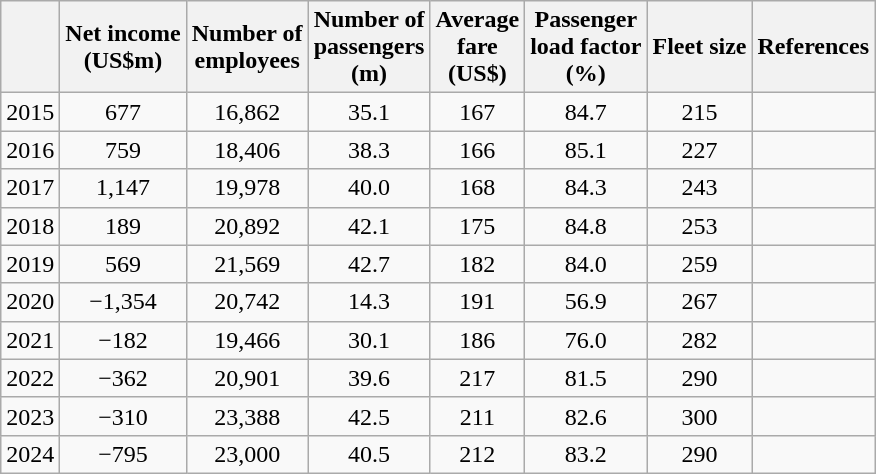<table class="wikitable" style="text-align:center;">
<tr>
<th></th>
<th>Net income<br>(US$m)</th>
<th>Number of<br>employees</th>
<th>Number of<br>passengers<br>(m)</th>
<th>Average<br>fare<br>(US$)</th>
<th>Passenger<br>load factor<br>(%)</th>
<th>Fleet size</th>
<th>References</th>
</tr>
<tr>
<td style="text-align:left;">2015</td>
<td>677</td>
<td>16,862</td>
<td>35.1</td>
<td>167</td>
<td>84.7</td>
<td>215</td>
<td></td>
</tr>
<tr>
<td style="text-align:left;">2016</td>
<td>759</td>
<td>18,406</td>
<td>38.3</td>
<td>166</td>
<td>85.1</td>
<td>227</td>
<td></td>
</tr>
<tr>
<td style="text-align:left;">2017</td>
<td>1,147</td>
<td>19,978</td>
<td>40.0</td>
<td>168</td>
<td>84.3</td>
<td>243</td>
<td></td>
</tr>
<tr>
<td style="text-align:left;">2018</td>
<td>189</td>
<td>20,892</td>
<td>42.1</td>
<td>175</td>
<td>84.8</td>
<td>253</td>
<td></td>
</tr>
<tr>
<td style="text-align:left;">2019</td>
<td>569</td>
<td>21,569</td>
<td>42.7</td>
<td>182</td>
<td>84.0</td>
<td>259</td>
<td></td>
</tr>
<tr>
<td style="text-align:left;">2020</td>
<td><span>−1,354</span></td>
<td>20,742</td>
<td>14.3</td>
<td>191</td>
<td>56.9</td>
<td>267</td>
<td></td>
</tr>
<tr>
<td style="text-align:left;">2021</td>
<td><span>−182</span></td>
<td>19,466</td>
<td>30.1</td>
<td>186</td>
<td>76.0</td>
<td>282</td>
<td></td>
</tr>
<tr>
<td>2022</td>
<td><span>−362</span></td>
<td>20,901</td>
<td>39.6</td>
<td>217</td>
<td>81.5</td>
<td>290</td>
<td></td>
</tr>
<tr>
<td>2023</td>
<td><span>−310</span></td>
<td>23,388</td>
<td>42.5</td>
<td>211</td>
<td>82.6</td>
<td>300</td>
<td></td>
</tr>
<tr>
<td>2024</td>
<td><span>−795</span></td>
<td>23,000</td>
<td>40.5</td>
<td>212</td>
<td>83.2</td>
<td>290</td>
<td></td>
</tr>
</table>
